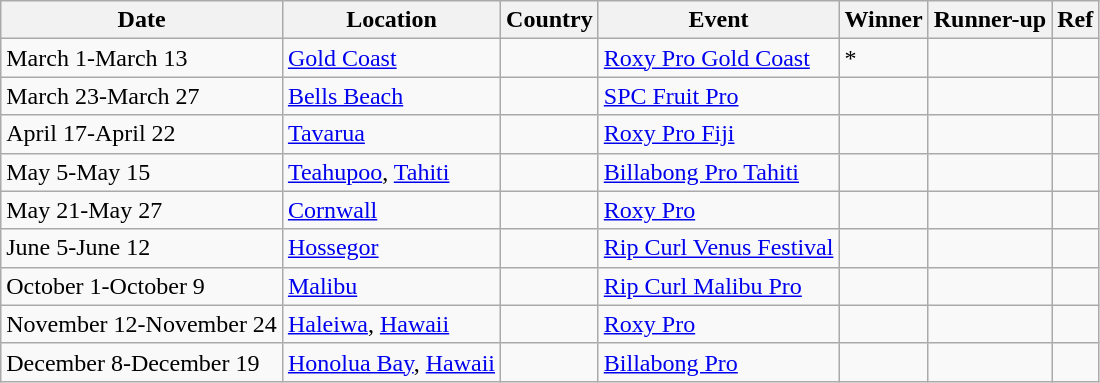<table class="wikitable">
<tr>
<th>Date</th>
<th>Location</th>
<th>Country</th>
<th>Event</th>
<th>Winner</th>
<th>Runner-up</th>
<th>Ref</th>
</tr>
<tr>
<td>March 1-March 13</td>
<td><a href='#'>Gold Coast</a></td>
<td></td>
<td><a href='#'>Roxy Pro Gold Coast</a></td>
<td>*</td>
<td></td>
<td></td>
</tr>
<tr>
<td>March 23-March 27</td>
<td><a href='#'>Bells Beach</a></td>
<td></td>
<td><a href='#'>SPC Fruit Pro</a></td>
<td></td>
<td></td>
<td></td>
</tr>
<tr>
<td>April 17-April 22</td>
<td><a href='#'>Tavarua</a></td>
<td></td>
<td><a href='#'>Roxy Pro Fiji</a></td>
<td></td>
<td></td>
<td></td>
</tr>
<tr>
<td>May 5-May 15</td>
<td><a href='#'>Teahupoo</a>, <a href='#'>Tahiti</a></td>
<td></td>
<td><a href='#'>Billabong Pro Tahiti</a></td>
<td></td>
<td></td>
<td></td>
</tr>
<tr>
<td>May 21-May 27</td>
<td><a href='#'>Cornwall</a></td>
<td></td>
<td><a href='#'>Roxy Pro</a></td>
<td></td>
<td></td>
<td></td>
</tr>
<tr>
<td>June 5-June 12</td>
<td><a href='#'>Hossegor</a></td>
<td></td>
<td><a href='#'>Rip Curl Venus Festival</a></td>
<td></td>
<td></td>
<td></td>
</tr>
<tr>
<td>October 1-October 9</td>
<td><a href='#'>Malibu</a></td>
<td></td>
<td><a href='#'>Rip Curl Malibu Pro</a></td>
<td></td>
<td></td>
<td></td>
</tr>
<tr>
<td>November 12-November 24</td>
<td><a href='#'>Haleiwa</a>, <a href='#'>Hawaii</a></td>
<td></td>
<td><a href='#'>Roxy Pro</a></td>
<td></td>
<td></td>
<td></td>
</tr>
<tr>
<td>December 8-December 19</td>
<td><a href='#'>Honolua Bay</a>, <a href='#'>Hawaii</a></td>
<td></td>
<td><a href='#'>Billabong Pro</a></td>
<td></td>
<td></td>
<td></td>
</tr>
</table>
